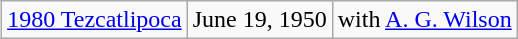<table class="wikitable" align="right" style="margin: 1em; ">
<tr>
<td><a href='#'>1980 Tezcatlipoca</a></td>
<td>June 19, 1950</td>
<td>with <a href='#'>A. G. Wilson</a></td>
</tr>
</table>
